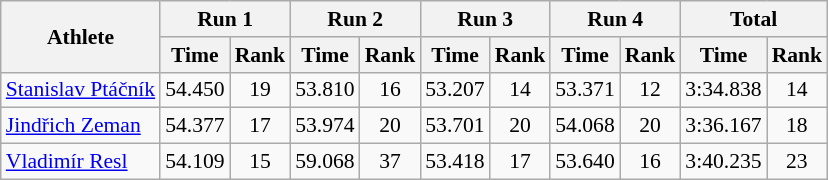<table class="wikitable" border="1" style="font-size:90%">
<tr>
<th rowspan="2">Athlete</th>
<th colspan="2">Run 1</th>
<th colspan="2">Run 2</th>
<th colspan="2">Run 3</th>
<th colspan="2">Run 4</th>
<th colspan="2">Total</th>
</tr>
<tr>
<th>Time</th>
<th>Rank</th>
<th>Time</th>
<th>Rank</th>
<th>Time</th>
<th>Rank</th>
<th>Time</th>
<th>Rank</th>
<th>Time</th>
<th>Rank</th>
</tr>
<tr>
<td><a href='#'>Stanislav Ptáčník</a></td>
<td align="center">54.450</td>
<td align="center">19</td>
<td align="center">53.810</td>
<td align="center">16</td>
<td align="center">53.207</td>
<td align="center">14</td>
<td align="center">53.371</td>
<td align="center">12</td>
<td align="center">3:34.838</td>
<td align="center">14</td>
</tr>
<tr>
<td><a href='#'>Jindřich Zeman</a></td>
<td align="center">54.377</td>
<td align="center">17</td>
<td align="center">53.974</td>
<td align="center">20</td>
<td align="center">53.701</td>
<td align="center">20</td>
<td align="center">54.068</td>
<td align="center">20</td>
<td align="center">3:36.167</td>
<td align="center">18</td>
</tr>
<tr>
<td><a href='#'>Vladimír Resl</a></td>
<td align="center">54.109</td>
<td align="center">15</td>
<td align="center">59.068</td>
<td align="center">37</td>
<td align="center">53.418</td>
<td align="center">17</td>
<td align="center">53.640</td>
<td align="center">16</td>
<td align="center">3:40.235</td>
<td align="center">23</td>
</tr>
</table>
